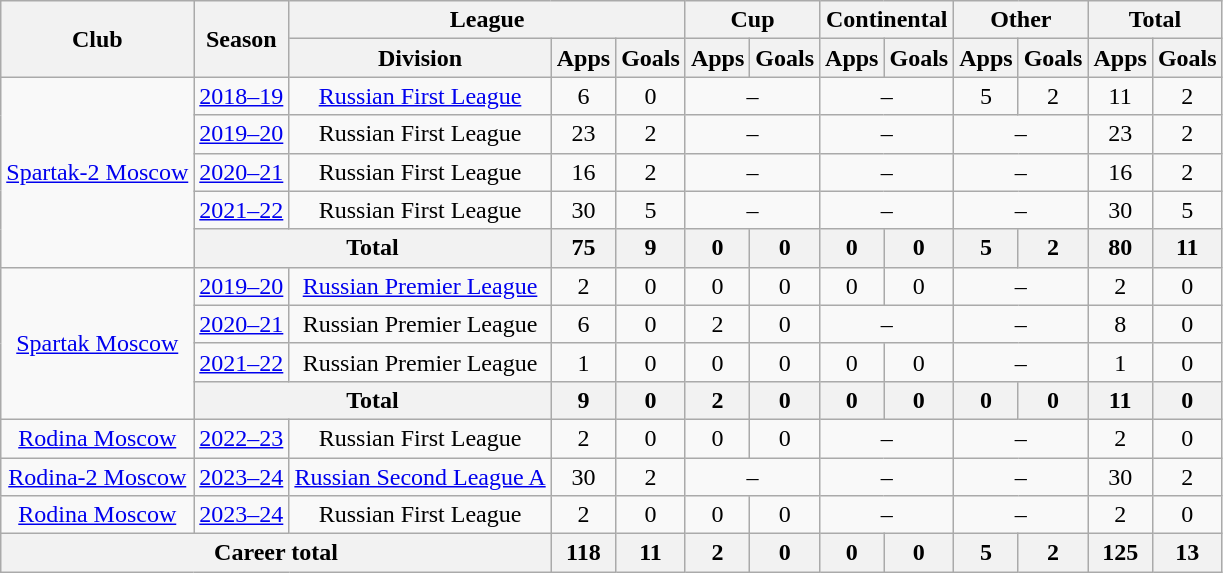<table class="wikitable" style="text-align: center;">
<tr>
<th rowspan=2>Club</th>
<th rowspan=2>Season</th>
<th colspan=3>League</th>
<th colspan=2>Cup</th>
<th colspan=2>Continental</th>
<th colspan=2>Other</th>
<th colspan=2>Total</th>
</tr>
<tr>
<th>Division</th>
<th>Apps</th>
<th>Goals</th>
<th>Apps</th>
<th>Goals</th>
<th>Apps</th>
<th>Goals</th>
<th>Apps</th>
<th>Goals</th>
<th>Apps</th>
<th>Goals</th>
</tr>
<tr>
<td rowspan="5"><a href='#'>Spartak-2 Moscow</a></td>
<td><a href='#'>2018–19</a></td>
<td><a href='#'>Russian First League</a></td>
<td>6</td>
<td>0</td>
<td colspan=2>–</td>
<td colspan=2>–</td>
<td>5</td>
<td>2</td>
<td>11</td>
<td>2</td>
</tr>
<tr>
<td><a href='#'>2019–20</a></td>
<td>Russian First League</td>
<td>23</td>
<td>2</td>
<td colspan=2>–</td>
<td colspan=2>–</td>
<td colspan=2>–</td>
<td>23</td>
<td>2</td>
</tr>
<tr>
<td><a href='#'>2020–21</a></td>
<td>Russian First League</td>
<td>16</td>
<td>2</td>
<td colspan=2>–</td>
<td colspan=2>–</td>
<td colspan=2>–</td>
<td>16</td>
<td>2</td>
</tr>
<tr>
<td><a href='#'>2021–22</a></td>
<td>Russian First League</td>
<td>30</td>
<td>5</td>
<td colspan=2>–</td>
<td colspan=2>–</td>
<td colspan=2>–</td>
<td>30</td>
<td>5</td>
</tr>
<tr>
<th colspan=2>Total</th>
<th>75</th>
<th>9</th>
<th>0</th>
<th>0</th>
<th>0</th>
<th>0</th>
<th>5</th>
<th>2</th>
<th>80</th>
<th>11</th>
</tr>
<tr>
<td rowspan="4"><a href='#'>Spartak Moscow</a></td>
<td><a href='#'>2019–20</a></td>
<td><a href='#'>Russian Premier League</a></td>
<td>2</td>
<td>0</td>
<td>0</td>
<td>0</td>
<td>0</td>
<td>0</td>
<td colspan=2>–</td>
<td>2</td>
<td>0</td>
</tr>
<tr>
<td><a href='#'>2020–21</a></td>
<td>Russian Premier League</td>
<td>6</td>
<td>0</td>
<td>2</td>
<td>0</td>
<td colspan=2>–</td>
<td colspan=2>–</td>
<td>8</td>
<td>0</td>
</tr>
<tr>
<td><a href='#'>2021–22</a></td>
<td>Russian Premier League</td>
<td>1</td>
<td>0</td>
<td>0</td>
<td>0</td>
<td>0</td>
<td>0</td>
<td colspan=2>–</td>
<td>1</td>
<td>0</td>
</tr>
<tr>
<th colspan=2>Total</th>
<th>9</th>
<th>0</th>
<th>2</th>
<th>0</th>
<th>0</th>
<th>0</th>
<th>0</th>
<th>0</th>
<th>11</th>
<th>0</th>
</tr>
<tr>
<td><a href='#'>Rodina Moscow</a></td>
<td><a href='#'>2022–23</a></td>
<td>Russian First League</td>
<td>2</td>
<td>0</td>
<td>0</td>
<td>0</td>
<td colspan=2>–</td>
<td colspan=2>–</td>
<td>2</td>
<td>0</td>
</tr>
<tr>
<td><a href='#'>Rodina-2 Moscow</a></td>
<td><a href='#'>2023–24</a></td>
<td><a href='#'>Russian Second League A</a></td>
<td>30</td>
<td>2</td>
<td colspan=2>–</td>
<td colspan=2>–</td>
<td colspan=2>–</td>
<td>30</td>
<td>2</td>
</tr>
<tr>
<td><a href='#'>Rodina Moscow</a></td>
<td><a href='#'>2023–24</a></td>
<td>Russian First League</td>
<td>2</td>
<td>0</td>
<td>0</td>
<td>0</td>
<td colspan=2>–</td>
<td colspan=2>–</td>
<td>2</td>
<td>0</td>
</tr>
<tr>
<th colspan=3>Career total</th>
<th>118</th>
<th>11</th>
<th>2</th>
<th>0</th>
<th>0</th>
<th>0</th>
<th>5</th>
<th>2</th>
<th>125</th>
<th>13</th>
</tr>
</table>
